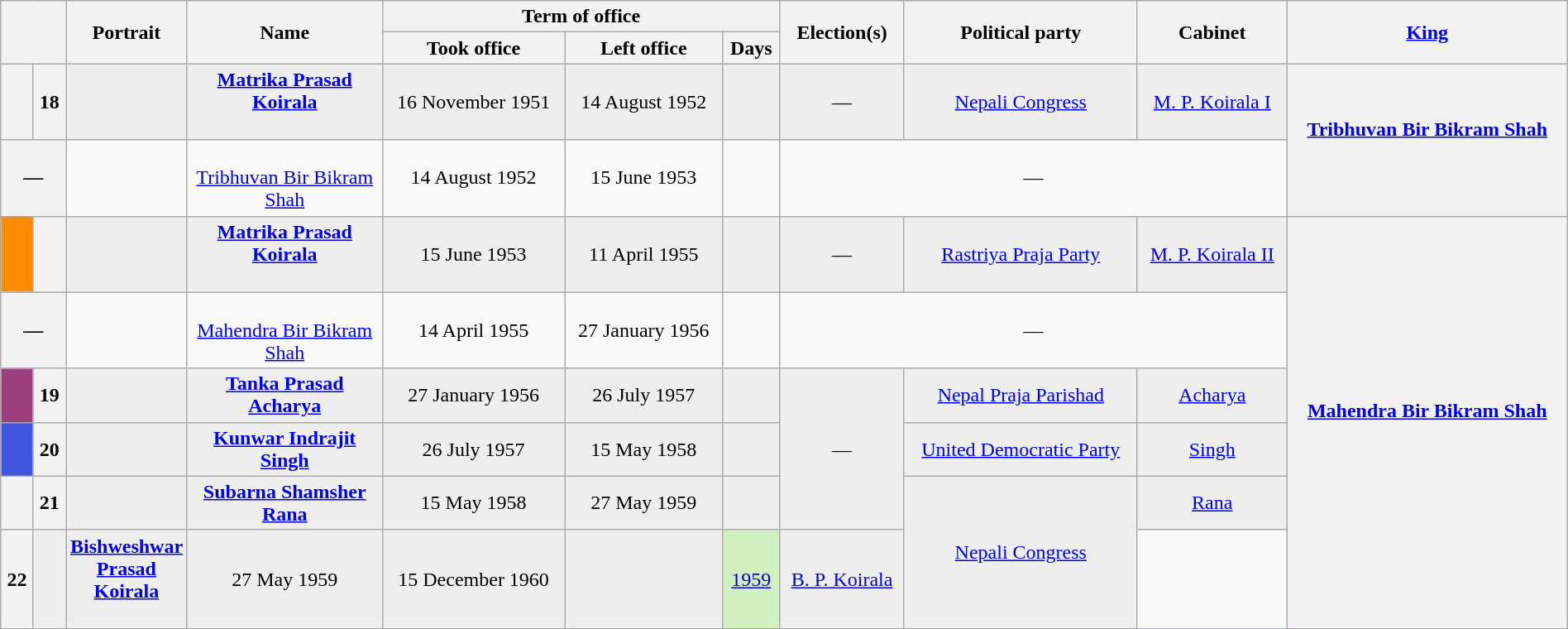<table class="wikitable" style="text-align:center; border:1px #aaf solid; width:100%;">
<tr>
<th rowspan="2" colspan="2"></th>
<th rowspan="2" style="width:60px;">Portrait</th>
<th rowspan="2" style="width:150px;">Name<br></th>
<th colspan="3">Term of office</th>
<th rowspan="2">Election(s)</th>
<th rowspan="2">Political party</th>
<th rowspan="2">Cabinet</th>
<th rowspan="2"><a href='#'>King</a><br></th>
</tr>
<tr>
<th>Took office</th>
<th>Left office</th>
<th>Days</th>
</tr>
<tr style="background:#EEEEEE">
<th></th>
<th>18</th>
<td></td>
<td><strong><a href='#'>Matrika Prasad Koirala</a></strong><br><br></td>
<td>16 November 1951</td>
<td>14 August 1952</td>
<td></td>
<td>—</td>
<td><a href='#'>Nepali Congress</a></td>
<td><a href='#'>M. P. Koirala I</a></td>
<th rowspan="3" style="font-weight:normal"><strong><a href='#'>Tribhuvan Bir Bikram Shah</a></strong><br><br></th>
</tr>
<tr>
<th colspan="2" style="background:;">—</th>
<td></td>
<td><br><a href='#'>Tribhuvan Bir Bikram Shah</a><br></td>
<td>14 August 1952</td>
<td>15 June 1953</td>
<td></td>
<td colspan="3">—</td>
</tr>
<tr style="background:#EEEEEE">
<th rowspan="2" style="background:darkorange;"></th>
<th rowspan="2"></th>
<td rowspan="2"></td>
<td rowspan="2"><strong><a href='#'>Matrika Prasad Koirala</a></strong><br><br></td>
<td rowspan="2">15 June 1953</td>
<td rowspan="2">11 April 1955</td>
<td rowspan="2"></td>
<td rowspan="2">—</td>
<td rowspan="2"><a href='#'>Rastriya Praja Party</a></td>
<td rowspan="2"><a href='#'>M. P. Koirala II</a></td>
</tr>
<tr>
<th rowspan="6" style="font-weight:normal"><strong><a href='#'>Mahendra Bir Bikram Shah</a></strong><br><br></th>
</tr>
<tr>
<th colspan="2" style="background:;">—</th>
<td></td>
<td><br><a href='#'>Mahendra Bir Bikram Shah</a><br></td>
<td>14 April 1955</td>
<td>27 January 1956</td>
<td></td>
<td colspan="3">—</td>
</tr>
<tr style="background:#EEEEEE">
<th style="background:#9d3e7f;"></th>
<th>19</th>
<td></td>
<td><strong><a href='#'>Tanka Prasad Acharya</a></strong><br></td>
<td>27 January 1956</td>
<td>26 July 1957</td>
<td></td>
<td rowspan="3">—</td>
<td><a href='#'>Nepal Praja Parishad</a></td>
<td><a href='#'>Acharya</a></td>
</tr>
<tr style="background:#EEEEEE">
<th style="background:#3f54df;"></th>
<th>20</th>
<td></td>
<td><strong><a href='#'>Kunwar Indrajit Singh</a></strong><br></td>
<td>26 July 1957</td>
<td>15 May 1958</td>
<td></td>
<td><a href='#'>United Democratic Party</a></td>
<td><a href='#'>Singh</a></td>
</tr>
<tr style="background:#EEEEEE">
<th></th>
<th>21</th>
<td></td>
<td><strong><a href='#'>Subarna Shamsher Rana</a></strong><br></td>
<td>15 May 1958</td>
<td>27 May 1959</td>
<td></td>
<td rowspan="2"><a href='#'>Nepali Congress</a></td>
<td><a href='#'>Rana</a></td>
</tr>
<tr style="background:#EEEEEE">
<th>22</th>
<td></td>
<td><strong><a href='#'>Bishweshwar Prasad Koirala</a></strong><br><br></td>
<td>27 May 1959</td>
<td>15 December 1960<br></td>
<td></td>
<td bgcolor="#d0f0c0"><a href='#'>1959</a></td>
<td><a href='#'>B. P. Koirala</a></td>
</tr>
</table>
